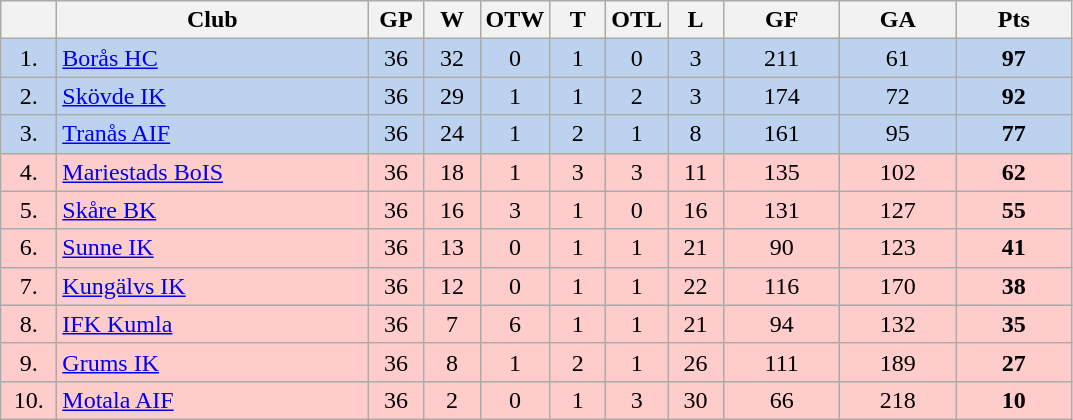<table class="wikitable">
<tr>
<th width="30"></th>
<th width="200">Club</th>
<th width="30">GP</th>
<th width="30">W</th>
<th width="30">OTW</th>
<th width="30">T</th>
<th width="30">OTL</th>
<th width="30">L</th>
<th width="70">GF</th>
<th width="70">GA</th>
<th width="70">Pts</th>
</tr>
<tr bgcolor="#BCD2EE" align="center">
<td>1.</td>
<td align="left"><a href='#'>Borås HC</a></td>
<td>36</td>
<td>32</td>
<td>0</td>
<td>1</td>
<td>0</td>
<td>3</td>
<td>211</td>
<td>61</td>
<td><strong>97</strong></td>
</tr>
<tr bgcolor="#BCD2EE" align="center">
<td>2.</td>
<td align="left"><a href='#'>Skövde IK</a></td>
<td>36</td>
<td>29</td>
<td>1</td>
<td>1</td>
<td>2</td>
<td>3</td>
<td>174</td>
<td>72</td>
<td><strong>92</strong></td>
</tr>
<tr bgcolor="#BCD2EE" align="center">
<td>3.</td>
<td align="left"><a href='#'>Tranås AIF</a></td>
<td>36</td>
<td>24</td>
<td>1</td>
<td>2</td>
<td>1</td>
<td>8</td>
<td>161</td>
<td>95</td>
<td><strong>77</strong></td>
</tr>
<tr bgcolor="#FFCCCC" align="center">
<td>4.</td>
<td align="left"><a href='#'>Mariestads BoIS</a></td>
<td>36</td>
<td>18</td>
<td>1</td>
<td>3</td>
<td>3</td>
<td>11</td>
<td>135</td>
<td>102</td>
<td><strong>62</strong></td>
</tr>
<tr bgcolor="#FFCCCC" align="center">
<td>5.</td>
<td align="left"><a href='#'>Skåre BK</a></td>
<td>36</td>
<td>16</td>
<td>3</td>
<td>1</td>
<td>0</td>
<td>16</td>
<td>131</td>
<td>127</td>
<td><strong>55</strong></td>
</tr>
<tr bgcolor="#FFCCCC" align="center">
<td>6.</td>
<td align="left"><a href='#'>Sunne IK</a></td>
<td>36</td>
<td>13</td>
<td>0</td>
<td>1</td>
<td>1</td>
<td>21</td>
<td>90</td>
<td>123</td>
<td><strong>41</strong></td>
</tr>
<tr bgcolor="#FFCCCC" align="center">
<td>7.</td>
<td align="left"><a href='#'>Kungälvs IK</a></td>
<td>36</td>
<td>12</td>
<td>0</td>
<td>1</td>
<td>1</td>
<td>22</td>
<td>116</td>
<td>170</td>
<td><strong>38</strong></td>
</tr>
<tr bgcolor="#FFCCCC" align="center">
<td>8.</td>
<td align="left"><a href='#'>IFK Kumla</a></td>
<td>36</td>
<td>7</td>
<td>6</td>
<td>1</td>
<td>1</td>
<td>21</td>
<td>94</td>
<td>132</td>
<td><strong>35</strong></td>
</tr>
<tr bgcolor="#FFCCCC" align="center">
<td>9.</td>
<td align="left"><a href='#'>Grums IK</a></td>
<td>36</td>
<td>8</td>
<td>1</td>
<td>2</td>
<td>1</td>
<td>26</td>
<td>111</td>
<td>189</td>
<td><strong>27</strong></td>
</tr>
<tr bgcolor="#FFCCCC" align="center">
<td>10.</td>
<td align="left"><a href='#'>Motala AIF</a></td>
<td>36</td>
<td>2</td>
<td>0</td>
<td>1</td>
<td>3</td>
<td>30</td>
<td>66</td>
<td>218</td>
<td><strong>10</strong></td>
</tr>
</table>
